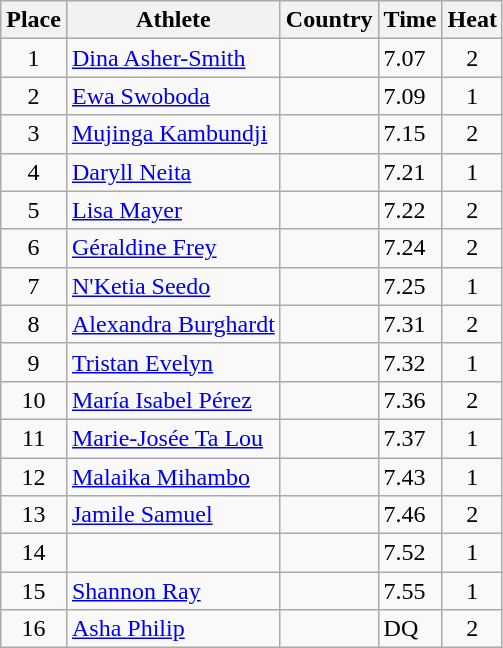<table class="wikitable">
<tr>
<th>Place</th>
<th>Athlete</th>
<th>Country</th>
<th>Time</th>
<th>Heat</th>
</tr>
<tr>
<td align=center>1</td>
<td><a href='#'>Dina Asher-Smith</a></td>
<td></td>
<td>7.07</td>
<td align=center>2</td>
</tr>
<tr>
<td align=center>2</td>
<td><a href='#'>Ewa Swoboda</a></td>
<td></td>
<td>7.09</td>
<td align=center>1</td>
</tr>
<tr>
<td align=center>3</td>
<td><a href='#'>Mujinga Kambundji</a></td>
<td></td>
<td>7.15</td>
<td align=center>2</td>
</tr>
<tr>
<td align=center>4</td>
<td><a href='#'>Daryll Neita</a></td>
<td></td>
<td>7.21</td>
<td align=center>1</td>
</tr>
<tr>
<td align=center>5</td>
<td><a href='#'>Lisa Mayer</a></td>
<td></td>
<td>7.22</td>
<td align=center>2</td>
</tr>
<tr>
<td align=center>6</td>
<td><a href='#'>Géraldine Frey</a></td>
<td></td>
<td>7.24</td>
<td align=center>2</td>
</tr>
<tr>
<td align=center>7</td>
<td><a href='#'>N'Ketia Seedo</a></td>
<td></td>
<td>7.25</td>
<td align=center>1</td>
</tr>
<tr>
<td align=center>8</td>
<td><a href='#'>Alexandra Burghardt</a></td>
<td></td>
<td>7.31</td>
<td align=center>2</td>
</tr>
<tr>
<td align=center>9</td>
<td><a href='#'>Tristan Evelyn</a></td>
<td></td>
<td>7.32</td>
<td align=center>1</td>
</tr>
<tr>
<td align=center>10</td>
<td><a href='#'>María Isabel Pérez</a></td>
<td></td>
<td>7.36</td>
<td align=center>2</td>
</tr>
<tr>
<td align=center>11</td>
<td><a href='#'>Marie-Josée Ta Lou</a></td>
<td></td>
<td>7.37</td>
<td align=center>1</td>
</tr>
<tr>
<td align=center>12</td>
<td><a href='#'>Malaika Mihambo</a></td>
<td></td>
<td>7.43</td>
<td align=center>1</td>
</tr>
<tr>
<td align=center>13</td>
<td><a href='#'>Jamile Samuel</a></td>
<td></td>
<td>7.46</td>
<td align=center>2</td>
</tr>
<tr>
<td align=center>14</td>
<td></td>
<td></td>
<td>7.52</td>
<td align=center>1</td>
</tr>
<tr>
<td align=center>15</td>
<td><a href='#'>Shannon Ray</a></td>
<td></td>
<td>7.55</td>
<td align=center>1</td>
</tr>
<tr>
<td align=center>16</td>
<td><a href='#'>Asha Philip</a></td>
<td></td>
<td>DQ</td>
<td align=center>2</td>
</tr>
</table>
